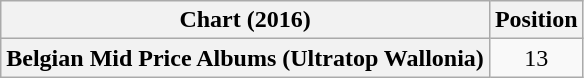<table class="wikitable plainrowheaders" style="text-align:center">
<tr>
<th scope="col">Chart (2016)</th>
<th scope="col">Position</th>
</tr>
<tr>
<th scope="row">Belgian Mid Price Albums (Ultratop Wallonia)</th>
<td>13</td>
</tr>
</table>
